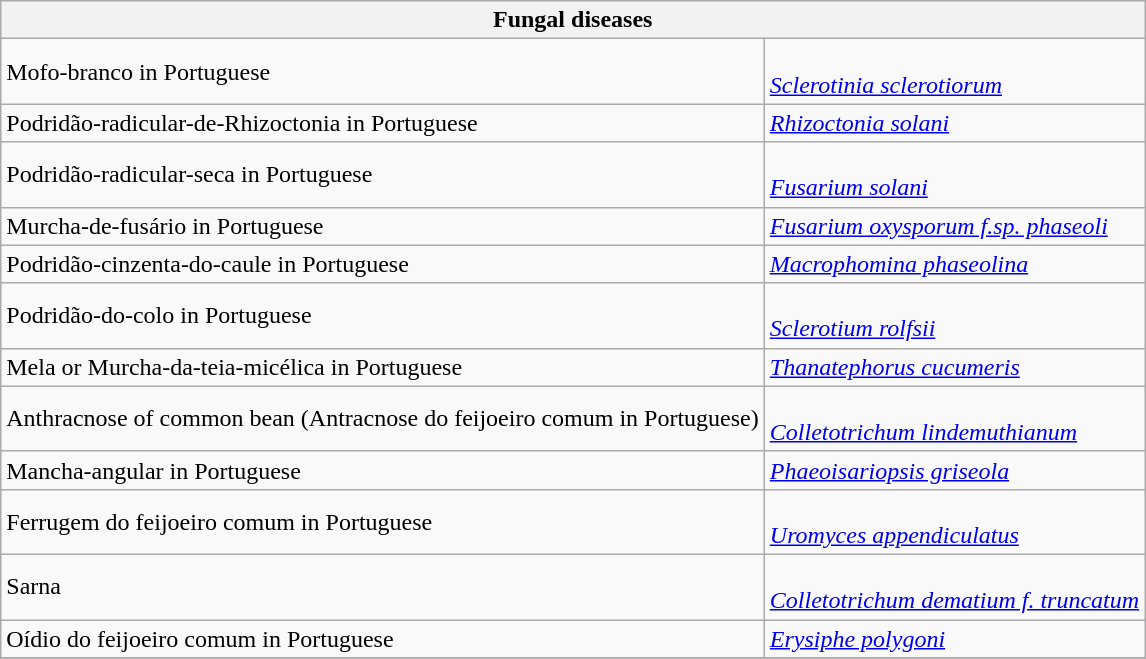<table class="wikitable" style="clear">
<tr>
<th colspan=2><strong>Fungal diseases</strong><br></th>
</tr>
<tr>
<td>Mofo-branco in Portuguese</td>
<td><br><em><a href='#'>Sclerotinia sclerotiorum</a></em></td>
</tr>
<tr>
<td>Podridão-radicular-de-Rhizoctonia in Portuguese</td>
<td><em><a href='#'>Rhizoctonia solani</a></em></td>
</tr>
<tr>
<td>Podridão-radicular-seca in Portuguese</td>
<td><br><em><a href='#'>Fusarium solani</a></em></td>
</tr>
<tr>
<td>Murcha-de-fusário in Portuguese</td>
<td><em><a href='#'>Fusarium oxysporum f.sp. phaseoli</a></em></td>
</tr>
<tr>
<td>Podridão-cinzenta-do-caule in Portuguese</td>
<td><em><a href='#'>Macrophomina phaseolina</a></em></td>
</tr>
<tr>
<td>Podridão-do-colo in Portuguese</td>
<td><br><em><a href='#'>Sclerotium rolfsii</a></em></td>
</tr>
<tr>
<td>Mela or Murcha-da-teia-micélica in Portuguese</td>
<td><em><a href='#'>Thanatephorus cucumeris</a></em></td>
</tr>
<tr>
<td>Anthracnose of common bean (Antracnose do feijoeiro comum in Portuguese)</td>
<td><br><em><a href='#'>Colletotrichum lindemuthianum</a></em></td>
</tr>
<tr>
<td>Mancha-angular in Portuguese</td>
<td><em><a href='#'>Phaeoisariopsis griseola</a></em></td>
</tr>
<tr>
<td>Ferrugem do feijoeiro comum in Portuguese</td>
<td><br><em><a href='#'>Uromyces appendiculatus</a></em></td>
</tr>
<tr>
<td>Sarna</td>
<td><br><em><a href='#'>Colletotrichum dematium f. truncatum</a></em></td>
</tr>
<tr>
<td>Oídio do feijoeiro comum in Portuguese</td>
<td><em><a href='#'>Erysiphe polygoni</a></em></td>
</tr>
<tr>
</tr>
</table>
